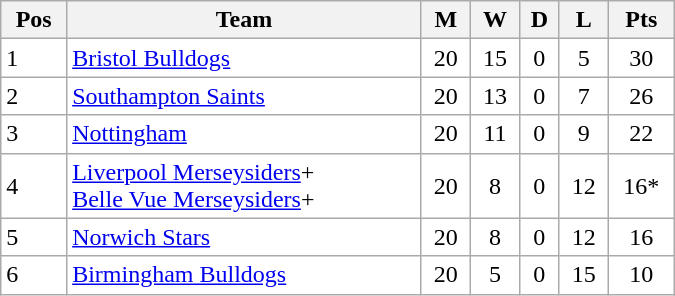<table class=wikitable width="450" style="background:#FFFFFF;">
<tr>
<th>Pos</th>
<th>Team</th>
<th>M</th>
<th>W</th>
<th>D</th>
<th>L</th>
<th>Pts</th>
</tr>
<tr>
<td>1</td>
<td><a href='#'>Bristol Bulldogs</a></td>
<td align="center">20</td>
<td align="center">15</td>
<td align="center">0</td>
<td align="center">5</td>
<td align="center">30</td>
</tr>
<tr>
<td>2</td>
<td><a href='#'>Southampton Saints</a></td>
<td align="center">20</td>
<td align="center">13</td>
<td align="center">0</td>
<td align="center">7</td>
<td align="center">26</td>
</tr>
<tr>
<td>3</td>
<td><a href='#'>Nottingham</a></td>
<td align="center">20</td>
<td align="center">11</td>
<td align="center">0</td>
<td align="center">9</td>
<td align="center">22</td>
</tr>
<tr>
<td>4</td>
<td><a href='#'>Liverpool Merseysiders</a>+<br><a href='#'>Belle Vue Merseysiders</a>+</td>
<td align="center">20</td>
<td align="center">8</td>
<td align="center">0</td>
<td align="center">12</td>
<td align="center">16*</td>
</tr>
<tr>
<td>5</td>
<td><a href='#'>Norwich Stars</a></td>
<td align="center">20</td>
<td align="center">8</td>
<td align="center">0</td>
<td align="center">12</td>
<td align="center">16</td>
</tr>
<tr>
<td>6</td>
<td><a href='#'>Birmingham Bulldogs</a></td>
<td align="center">20</td>
<td align="center">5</td>
<td align="center">0</td>
<td align="center">15</td>
<td align="center">10</td>
</tr>
</table>
